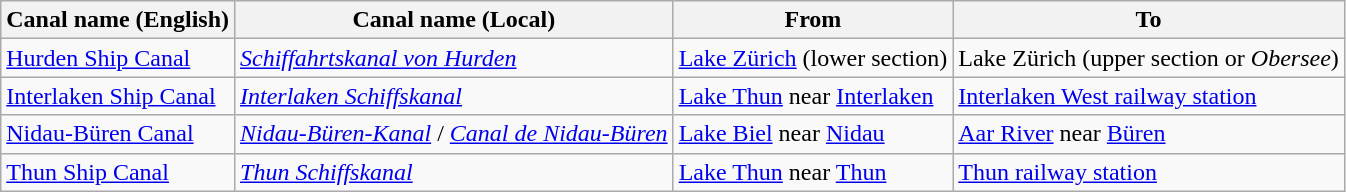<table class="wikitable" style="vertical-align:top;">
<tr>
<th>Canal name (English)</th>
<th>Canal name (Local)</th>
<th>From</th>
<th>To</th>
</tr>
<tr>
<td><a href='#'>Hurden Ship Canal</a></td>
<td><em><a href='#'>Schiffahrtskanal von Hurden</a></em></td>
<td><a href='#'>Lake Zürich</a> (lower section)</td>
<td>Lake Zürich (upper section or <em>Obersee</em>)</td>
</tr>
<tr>
<td><a href='#'>Interlaken Ship Canal</a></td>
<td><em><a href='#'>Interlaken Schiffskanal</a></em></td>
<td><a href='#'>Lake Thun</a> near <a href='#'>Interlaken</a></td>
<td><a href='#'>Interlaken West railway station</a></td>
</tr>
<tr>
<td><a href='#'>Nidau-Büren Canal</a></td>
<td><em><a href='#'>Nidau-Büren-Kanal</a></em> / <em><a href='#'>Canal de Nidau-Büren</a></em></td>
<td><a href='#'>Lake Biel</a> near <a href='#'>Nidau</a></td>
<td><a href='#'>Aar River</a> near <a href='#'>Büren</a></td>
</tr>
<tr>
<td><a href='#'>Thun Ship Canal</a></td>
<td><em><a href='#'>Thun Schiffskanal</a></em></td>
<td><a href='#'>Lake Thun</a> near <a href='#'>Thun</a></td>
<td><a href='#'>Thun railway station</a></td>
</tr>
</table>
